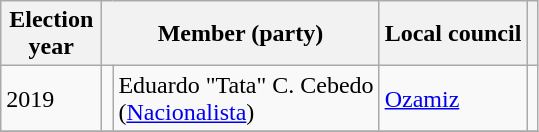<table class="wikitable">
<tr>
<th width="60px">Election<br>year</th>
<th colspan="2" width="140px">Member (party)</th>
<th !>Local council</th>
<th !></th>
</tr>
<tr>
<td>2019</td>
<td bgcolor=></td>
<td>Eduardo "Tata" C. Cebedo <br>(<a href='#'>Nacionalista</a>)</td>
<td><a href='#'>Ozamiz</a></td>
<td></td>
</tr>
<tr>
</tr>
</table>
